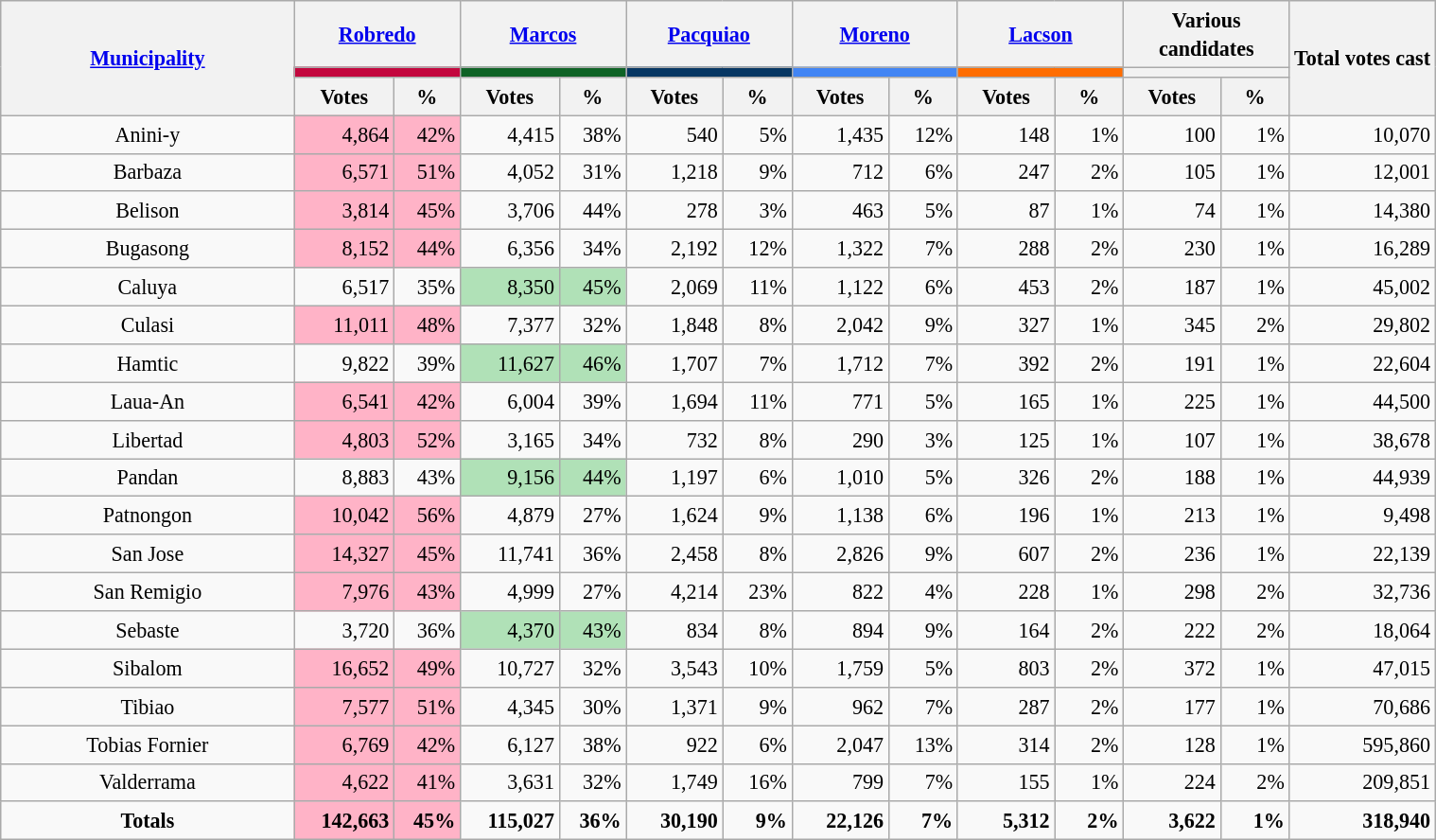<table class="wikitable sortable" style="text-align:right; font-size:92%; line-height:20px;">
<tr>
<th rowspan="3" width="200"><a href='#'>Municipality</a></th>
<th colspan="2" width="110"><a href='#'>Robredo</a></th>
<th colspan="2" width="110"><a href='#'>Marcos</a></th>
<th colspan="2" width="110"><a href='#'>Pacquiao</a></th>
<th colspan="2" width="110"><a href='#'>Moreno</a></th>
<th colspan="2" width="110"><a href='#'>Lacson</a></th>
<th colspan="2" width="110">Various candidates</th>
<th rowspan="3">Total votes cast</th>
</tr>
<tr>
<th colspan="2" style="background:#c3073e;"></th>
<th colspan="2" style="background:#0f6326;"></th>
<th colspan="2" style="background:#073763;"></th>
<th colspan="2" style="background:#4285f4;"></th>
<th colspan="2" style="background:#ff6d01;"></th>
<th colspan="2"></th>
</tr>
<tr>
<th>Votes</th>
<th>%</th>
<th>Votes</th>
<th>%</th>
<th>Votes</th>
<th>%</th>
<th>Votes</th>
<th>%</th>
<th>Votes</th>
<th>%</th>
<th>Votes</th>
<th>%</th>
</tr>
<tr>
<td style="text-align:center;">Anini-y</td>
<td style="background:#FFB3C7;">4,864</td>
<td style="background:#FFB3C7;">42%</td>
<td>4,415</td>
<td>38%</td>
<td>540</td>
<td>5%</td>
<td>1,435</td>
<td>12%</td>
<td>148</td>
<td>1%</td>
<td>100</td>
<td>1%</td>
<td>10,070</td>
</tr>
<tr>
<td style="text-align:center;">Barbaza</td>
<td style="background:#FFB3C7;">6,571</td>
<td style="background:#FFB3C7;">51%</td>
<td>4,052</td>
<td>31%</td>
<td>1,218</td>
<td>9%</td>
<td>712</td>
<td>6%</td>
<td>247</td>
<td>2%</td>
<td>105</td>
<td>1%</td>
<td>12,001</td>
</tr>
<tr>
<td style="text-align:center;">Belison</td>
<td style="background:#FFB3C7;">3,814</td>
<td style="background:#FFB3C7;">45%</td>
<td>3,706</td>
<td>44%</td>
<td>278</td>
<td>3%</td>
<td>463</td>
<td>5%</td>
<td>87</td>
<td>1%</td>
<td>74</td>
<td>1%</td>
<td>14,380</td>
</tr>
<tr>
<td style="text-align:center;">Bugasong</td>
<td style="background:#FFB3C7;">8,152</td>
<td style="background:#FFB3C7;">44%</td>
<td>6,356</td>
<td>34%</td>
<td>2,192</td>
<td>12%</td>
<td>1,322</td>
<td>7%</td>
<td>288</td>
<td>2%</td>
<td>230</td>
<td>1%</td>
<td>16,289</td>
</tr>
<tr>
<td style="text-align:center;">Caluya</td>
<td>6,517</td>
<td>35%</td>
<td style="background:#B0E1B7;">8,350</td>
<td style="background:#B0E1B7;">45%</td>
<td>2,069</td>
<td>11%</td>
<td>1,122</td>
<td>6%</td>
<td>453</td>
<td>2%</td>
<td>187</td>
<td>1%</td>
<td>45,002</td>
</tr>
<tr>
<td style="text-align:center;">Culasi</td>
<td style="background:#FFB3C7;">11,011</td>
<td style="background:#FFB3C7;">48%</td>
<td>7,377</td>
<td>32%</td>
<td>1,848</td>
<td>8%</td>
<td>2,042</td>
<td>9%</td>
<td>327</td>
<td>1%</td>
<td>345</td>
<td>2%</td>
<td>29,802</td>
</tr>
<tr>
<td style="text-align:center;">Hamtic</td>
<td>9,822</td>
<td>39%</td>
<td style="background:#B0E1B7;">11,627</td>
<td style="background:#B0E1B7;">46%</td>
<td>1,707</td>
<td>7%</td>
<td>1,712</td>
<td>7%</td>
<td>392</td>
<td>2%</td>
<td>191</td>
<td>1%</td>
<td>22,604</td>
</tr>
<tr>
<td style="text-align:center;">Laua-An</td>
<td style="background:#FFB3C7;">6,541</td>
<td style="background:#FFB3C7;">42%</td>
<td>6,004</td>
<td>39%</td>
<td>1,694</td>
<td>11%</td>
<td>771</td>
<td>5%</td>
<td>165</td>
<td>1%</td>
<td>225</td>
<td>1%</td>
<td>44,500</td>
</tr>
<tr>
<td style="text-align:center;">Libertad</td>
<td style="background:#FFB3C7;">4,803</td>
<td style="background:#FFB3C7;">52%</td>
<td>3,165</td>
<td>34%</td>
<td>732</td>
<td>8%</td>
<td>290</td>
<td>3%</td>
<td>125</td>
<td>1%</td>
<td>107</td>
<td>1%</td>
<td>38,678</td>
</tr>
<tr>
<td style="text-align:center;">Pandan</td>
<td>8,883</td>
<td>43%</td>
<td style="background:#B0E1B7;">9,156</td>
<td style="background:#B0E1B7;">44%</td>
<td>1,197</td>
<td>6%</td>
<td>1,010</td>
<td>5%</td>
<td>326</td>
<td>2%</td>
<td>188</td>
<td>1%</td>
<td>44,939</td>
</tr>
<tr>
<td style="text-align:center;">Patnongon</td>
<td style="background:#FFB3C7;">10,042</td>
<td style="background:#FFB3C7;">56%</td>
<td>4,879</td>
<td>27%</td>
<td>1,624</td>
<td>9%</td>
<td>1,138</td>
<td>6%</td>
<td>196</td>
<td>1%</td>
<td>213</td>
<td>1%</td>
<td>9,498</td>
</tr>
<tr>
<td style="text-align:center;">San Jose</td>
<td style="background:#FFB3C7;">14,327</td>
<td style="background:#FFB3C7;">45%</td>
<td>11,741</td>
<td>36%</td>
<td>2,458</td>
<td>8%</td>
<td>2,826</td>
<td>9%</td>
<td>607</td>
<td>2%</td>
<td>236</td>
<td>1%</td>
<td>22,139</td>
</tr>
<tr>
<td style="text-align:center;">San Remigio</td>
<td style="background:#FFB3C7;">7,976</td>
<td style="background:#FFB3C7;">43%</td>
<td>4,999</td>
<td>27%</td>
<td>4,214</td>
<td>23%</td>
<td>822</td>
<td>4%</td>
<td>228</td>
<td>1%</td>
<td>298</td>
<td>2%</td>
<td>32,736</td>
</tr>
<tr>
<td style="text-align:center;">Sebaste</td>
<td>3,720</td>
<td>36%</td>
<td style="background:#B0E1B7;">4,370</td>
<td style="background:#B0E1B7;">43%</td>
<td>834</td>
<td>8%</td>
<td>894</td>
<td>9%</td>
<td>164</td>
<td>2%</td>
<td>222</td>
<td>2%</td>
<td>18,064</td>
</tr>
<tr>
<td style="text-align:center;">Sibalom</td>
<td style="background:#FFB3C7;">16,652</td>
<td style="background:#FFB3C7;">49%</td>
<td>10,727</td>
<td>32%</td>
<td>3,543</td>
<td>10%</td>
<td>1,759</td>
<td>5%</td>
<td>803</td>
<td>2%</td>
<td>372</td>
<td>1%</td>
<td>47,015</td>
</tr>
<tr>
<td style="text-align:center;">Tibiao</td>
<td style="background:#FFB3C7;">7,577</td>
<td style="background:#FFB3C7;">51%</td>
<td>4,345</td>
<td>30%</td>
<td>1,371</td>
<td>9%</td>
<td>962</td>
<td>7%</td>
<td>287</td>
<td>2%</td>
<td>177</td>
<td>1%</td>
<td>70,686</td>
</tr>
<tr>
<td style="text-align:center;">Tobias Fornier</td>
<td style="background:#FFB3C7;">6,769</td>
<td style="background:#FFB3C7;">42%</td>
<td>6,127</td>
<td>38%</td>
<td>922</td>
<td>6%</td>
<td>2,047</td>
<td>13%</td>
<td>314</td>
<td>2%</td>
<td>128</td>
<td>1%</td>
<td>595,860</td>
</tr>
<tr>
<td style="text-align:center;">Valderrama</td>
<td style="background:#FFB3C7;">4,622</td>
<td style="background:#FFB3C7;">41%</td>
<td>3,631</td>
<td>32%</td>
<td>1,749</td>
<td>16%</td>
<td>799</td>
<td>7%</td>
<td>155</td>
<td>1%</td>
<td>224</td>
<td>2%</td>
<td>209,851</td>
</tr>
<tr>
<td style="text-align:center;"><strong>Totals</strong></td>
<td style="background:#FFB3C7;"><strong>142,663</strong></td>
<td style="background:#FFB3C7;"><strong>45%</strong></td>
<td><strong>115,027</strong></td>
<td><strong>36%</strong></td>
<td><strong>30,190</strong></td>
<td><strong>9%</strong></td>
<td><strong>22,126</strong></td>
<td><strong>7%</strong></td>
<td><strong>5,312</strong></td>
<td><strong>2%</strong></td>
<td><strong>3,622</strong></td>
<td><strong>1%</strong></td>
<td><strong>318,940</strong></td>
</tr>
</table>
